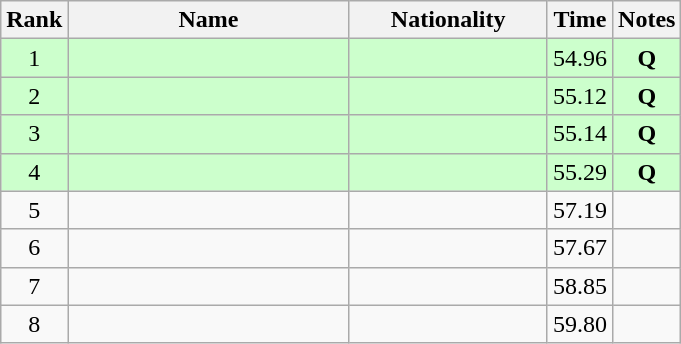<table class="wikitable sortable" style="text-align:center">
<tr>
<th>Rank</th>
<th style="width:180px">Name</th>
<th style="width:125px">Nationality</th>
<th>Time</th>
<th>Notes</th>
</tr>
<tr style="background:#cfc;">
<td>1</td>
<td style="text-align:left;"></td>
<td style="text-align:left;"></td>
<td>54.96</td>
<td><strong>Q</strong></td>
</tr>
<tr style="background:#cfc;">
<td>2</td>
<td style="text-align:left;"></td>
<td style="text-align:left;"></td>
<td>55.12</td>
<td><strong>Q</strong></td>
</tr>
<tr style="background:#cfc;">
<td>3</td>
<td style="text-align:left;"></td>
<td style="text-align:left;"></td>
<td>55.14</td>
<td><strong>Q</strong></td>
</tr>
<tr style="background:#cfc;">
<td>4</td>
<td style="text-align:left;"></td>
<td style="text-align:left;"></td>
<td>55.29</td>
<td><strong>Q</strong></td>
</tr>
<tr>
<td>5</td>
<td style="text-align:left;"></td>
<td style="text-align:left;"></td>
<td>57.19</td>
<td></td>
</tr>
<tr>
<td>6</td>
<td style="text-align:left;"></td>
<td style="text-align:left;"></td>
<td>57.67</td>
<td></td>
</tr>
<tr>
<td>7</td>
<td style="text-align:left;"></td>
<td style="text-align:left;"></td>
<td>58.85</td>
<td></td>
</tr>
<tr>
<td>8</td>
<td style="text-align:left;"></td>
<td style="text-align:left;"></td>
<td>59.80</td>
<td></td>
</tr>
</table>
